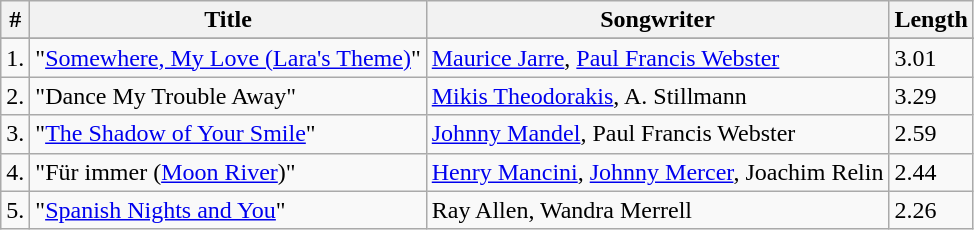<table class="wikitable">
<tr>
<th>#</th>
<th>Title</th>
<th>Songwriter</th>
<th>Length</th>
</tr>
<tr bgcolor="#ebf5ff">
</tr>
<tr>
<td>1.</td>
<td>"<a href='#'>Somewhere, My Love (Lara's Theme)</a>"</td>
<td><a href='#'>Maurice Jarre</a>, <a href='#'>Paul Francis Webster</a></td>
<td>3.01</td>
</tr>
<tr>
<td>2.</td>
<td>"Dance My Trouble Away"</td>
<td><a href='#'>Mikis Theodorakis</a>, A. Stillmann</td>
<td>3.29</td>
</tr>
<tr>
<td>3.</td>
<td>"<a href='#'>The Shadow of Your Smile</a>"</td>
<td><a href='#'>Johnny Mandel</a>, Paul Francis Webster</td>
<td>2.59</td>
</tr>
<tr>
<td>4.</td>
<td>"Für immer (<a href='#'>Moon River</a>)"</td>
<td><a href='#'>Henry Mancini</a>, <a href='#'>Johnny Mercer</a>, Joachim Relin</td>
<td>2.44</td>
</tr>
<tr>
<td>5.</td>
<td>"<a href='#'>Spanish Nights and You</a>"</td>
<td>Ray Allen, Wandra Merrell</td>
<td>2.26</td>
</tr>
</table>
